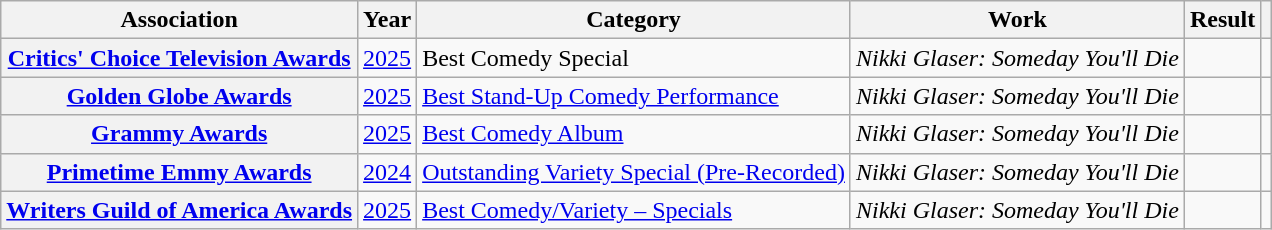<table class="wikitable sortable plainrowheaders">
<tr>
<th scope="col">Association</th>
<th scope="col">Year</th>
<th scope="col">Category</th>
<th scope="col">Work</th>
<th scope="col">Result</th>
<th scope="col" class="unsortable"></th>
</tr>
<tr>
<th scope="row"><a href='#'>Critics' Choice Television Awards</a></th>
<td><a href='#'>2025</a></td>
<td>Best Comedy Special</td>
<td><em>Nikki Glaser: Someday You'll Die</em></td>
<td></td>
<td style="text-align:center;"></td>
</tr>
<tr>
<th scope="row"><a href='#'>Golden Globe Awards</a></th>
<td><a href='#'>2025</a></td>
<td><a href='#'>Best Stand-Up Comedy Performance</a></td>
<td><em>Nikki Glaser: Someday You'll Die</em></td>
<td></td>
<td style="text-align:center;"></td>
</tr>
<tr>
<th scope="row"><a href='#'>Grammy Awards</a></th>
<td><a href='#'>2025</a></td>
<td><a href='#'>Best Comedy Album</a></td>
<td><em>Nikki Glaser: Someday You'll Die</em></td>
<td></td>
<td style="text-align:center;"></td>
</tr>
<tr>
<th scope="row"><a href='#'>Primetime Emmy Awards</a></th>
<td><a href='#'>2024</a></td>
<td><a href='#'>Outstanding Variety Special (Pre-Recorded)</a></td>
<td><em>Nikki Glaser: Someday You'll Die</em></td>
<td></td>
<td style="text-align:center;"></td>
</tr>
<tr>
<th scope="row"><a href='#'>Writers Guild of America Awards</a></th>
<td><a href='#'>2025</a></td>
<td><a href='#'>Best Comedy/Variety – Specials</a></td>
<td><em>Nikki Glaser: Someday You'll Die</em></td>
<td></td>
<td style="text-align:center;"></td>
</tr>
</table>
